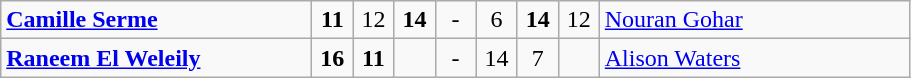<table class="wikitable">
<tr>
<td width=200> <strong><a href='#'>Camille Serme</a></strong></td>
<td style="width:20px; text-align:center;"><strong>11</strong></td>
<td style="width:20px; text-align:center;">12</td>
<td style="width:20px; text-align:center;"><strong>14</strong></td>
<td style="width:20px; text-align:center;">-</td>
<td style="width:20px; text-align:center;">6</td>
<td style="width:20px; text-align:center;"><strong>14</strong></td>
<td style="width:20px; text-align:center;">12</td>
<td width=200> <a href='#'>Nouran Gohar</a></td>
</tr>
<tr>
<td width=200> <strong><a href='#'>Raneem El Weleily</a></strong></td>
<td style="width:20px; text-align:center;"><strong>16</strong></td>
<td style="width:20px; text-align:center;"><strong>11</strong></td>
<td style="width:20px; text-align:center;"></td>
<td style="width:20px; text-align:center;">-</td>
<td style="width:20px; text-align:center;">14</td>
<td style="width:20px; text-align:center;">7</td>
<td style="width:20px; text-align:center;"></td>
<td width=200> <a href='#'>Alison Waters</a></td>
</tr>
</table>
